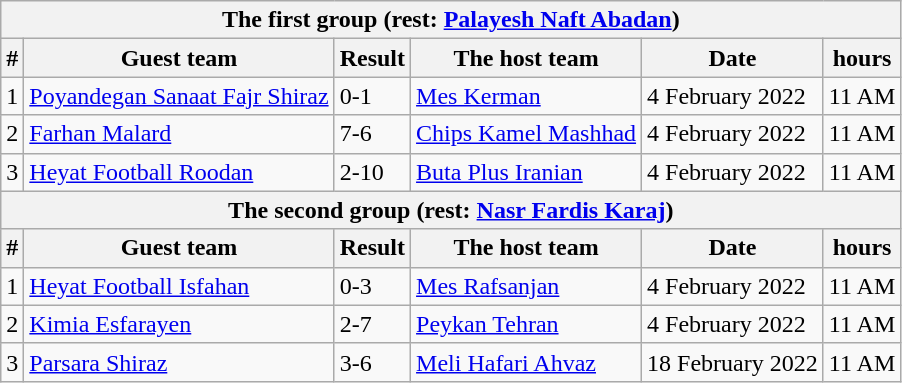<table class="wikitable">
<tr>
<th colspan="6">The first group (rest: <a href='#'>Palayesh Naft Abadan</a>) </th>
</tr>
<tr>
<th>#</th>
<th>Guest team</th>
<th>Result</th>
<th>The host team</th>
<th>Date</th>
<th>hours</th>
</tr>
<tr>
<td>1</td>
<td><a href='#'>Poyandegan Sanaat Fajr Shiraz</a></td>
<td>0-1</td>
<td><a href='#'>Mes Kerman</a></td>
<td>4 February 2022</td>
<td>11 AM</td>
</tr>
<tr>
<td>2</td>
<td><a href='#'>Farhan Malard</a></td>
<td>7-6</td>
<td><a href='#'>Chips Kamel Mashhad</a></td>
<td>4 February 2022</td>
<td>11 AM</td>
</tr>
<tr>
<td>3</td>
<td><a href='#'>Heyat Football Roodan</a></td>
<td>2-10</td>
<td><a href='#'>Buta Plus Iranian</a></td>
<td>4 February 2022</td>
<td>11 AM</td>
</tr>
<tr>
<th colspan="6">The second group (rest: <a href='#'>Nasr Fardis Karaj</a>) </th>
</tr>
<tr>
<th>#</th>
<th>Guest team</th>
<th>Result</th>
<th>The host team</th>
<th>Date</th>
<th>hours</th>
</tr>
<tr>
<td>1</td>
<td><a href='#'>Heyat Football Isfahan</a></td>
<td>0-3</td>
<td><a href='#'>Mes Rafsanjan</a></td>
<td>4 February 2022</td>
<td>11 AM</td>
</tr>
<tr>
<td>2</td>
<td><a href='#'>Kimia Esfarayen</a></td>
<td>2-7</td>
<td><a href='#'>Peykan Tehran</a></td>
<td>4 February 2022</td>
<td>11 AM</td>
</tr>
<tr>
<td>3</td>
<td><a href='#'>Parsara Shiraz</a></td>
<td>3-6</td>
<td><a href='#'>Meli Hafari Ahvaz</a></td>
<td>18 February 2022</td>
<td>11 AM</td>
</tr>
</table>
